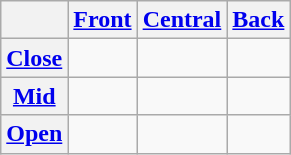<table class="wikitable" style="text-align:center;">
<tr>
<th></th>
<th><a href='#'>Front</a></th>
<th><a href='#'>Central</a></th>
<th><a href='#'>Back</a></th>
</tr>
<tr>
<th><a href='#'>Close</a></th>
<td></td>
<td></td>
<td></td>
</tr>
<tr>
<th><a href='#'>Mid</a></th>
<td></td>
<td></td>
<td></td>
</tr>
<tr>
<th><a href='#'>Open</a></th>
<td></td>
<td></td>
<td></td>
</tr>
</table>
